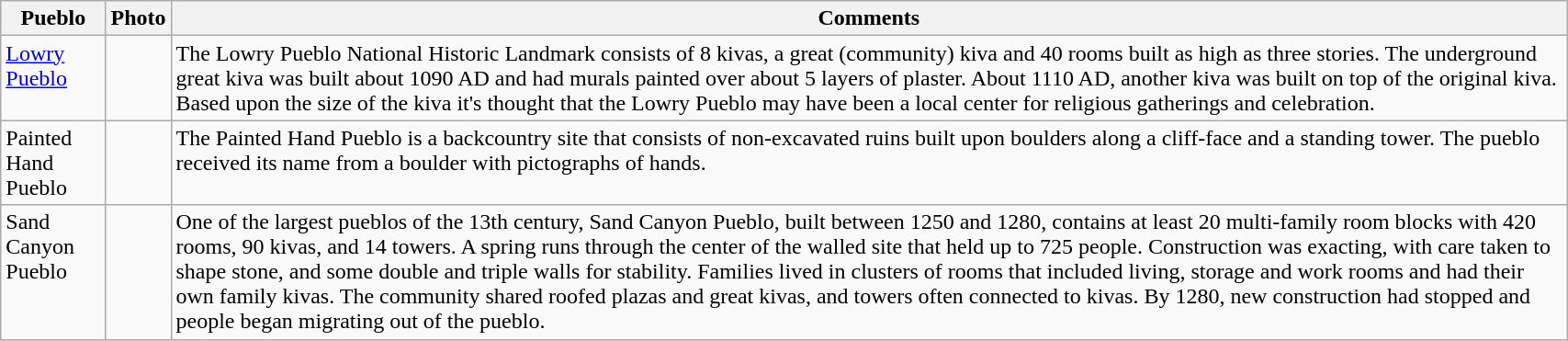<table class="wikitable" style="width:90%">
<tr>
<th>Pueblo</th>
<th>Photo</th>
<th>Comments</th>
</tr>
<tr valign="top">
<td><a href='#'>Lowry Pueblo</a></td>
<td></td>
<td>The Lowry Pueblo National Historic Landmark consists of 8 kivas, a great (community) kiva and 40 rooms built as high as three stories.  The underground great kiva was built about 1090 AD and had murals painted over about 5 layers of plaster.  About 1110 AD, another kiva was built on top of the original kiva.  Based upon the size of the kiva it's thought that the Lowry Pueblo may have been a local center for religious gatherings and celebration.</td>
</tr>
<tr valign="top">
<td>Painted Hand Pueblo</td>
<td></td>
<td>The Painted Hand Pueblo is a backcountry site that consists of non-excavated ruins built upon boulders along a cliff-face and a standing tower.  The pueblo received its name from a boulder with pictographs of hands.</td>
</tr>
<tr valign="top">
<td>Sand Canyon Pueblo</td>
<td></td>
<td>One of the largest pueblos of the 13th century, Sand Canyon Pueblo, built between 1250 and 1280, contains at least 20 multi-family room blocks with 420 rooms, 90 kivas, and 14 towers. A spring runs through the center of the walled site that held up to 725 people. Construction was exacting, with care taken to shape stone, and some double and triple walls for stability.  Families lived in clusters of rooms that included living, storage and work rooms and had their own family kivas. The community shared roofed plazas and great kivas, and towers often connected to kivas.  By 1280, new construction had stopped and people began migrating out of the pueblo.</td>
</tr>
</table>
